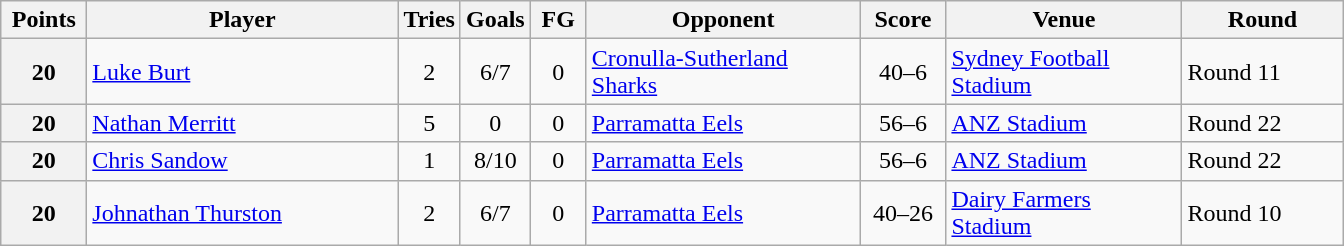<table class="wikitable" style="text-align:left;">
<tr>
<th width=50>Points</th>
<th width=200>Player</th>
<th width=30>Tries</th>
<th width=30>Goals</th>
<th width=30>FG</th>
<th width=175>Opponent</th>
<th width=50>Score</th>
<th width=150>Venue</th>
<th width=100>Round</th>
</tr>
<tr>
<th>20</th>
<td> <a href='#'>Luke Burt</a></td>
<td align=center>2</td>
<td align=center>6/7</td>
<td align=center>0</td>
<td><a href='#'>Cronulla-Sutherland Sharks</a></td>
<td align=center>40–6</td>
<td><a href='#'>Sydney Football Stadium</a></td>
<td>Round 11</td>
</tr>
<tr>
<th>20</th>
<td> <a href='#'>Nathan Merritt</a></td>
<td align=center>5</td>
<td align=center>0</td>
<td align=center>0</td>
<td><a href='#'>Parramatta Eels</a></td>
<td align=center>56–6</td>
<td><a href='#'>ANZ Stadium</a></td>
<td>Round 22</td>
</tr>
<tr>
<th>20</th>
<td> <a href='#'>Chris Sandow</a></td>
<td align=center>1</td>
<td align=center>8/10</td>
<td align=center>0</td>
<td><a href='#'>Parramatta Eels</a></td>
<td align=center>56–6</td>
<td><a href='#'>ANZ Stadium</a></td>
<td>Round 22</td>
</tr>
<tr>
<th>20</th>
<td> <a href='#'>Johnathan Thurston</a></td>
<td align=center>2</td>
<td align=center>6/7</td>
<td align=center>0</td>
<td><a href='#'>Parramatta Eels</a></td>
<td align=center>40–26</td>
<td><a href='#'>Dairy Farmers Stadium</a></td>
<td>Round 10</td>
</tr>
</table>
